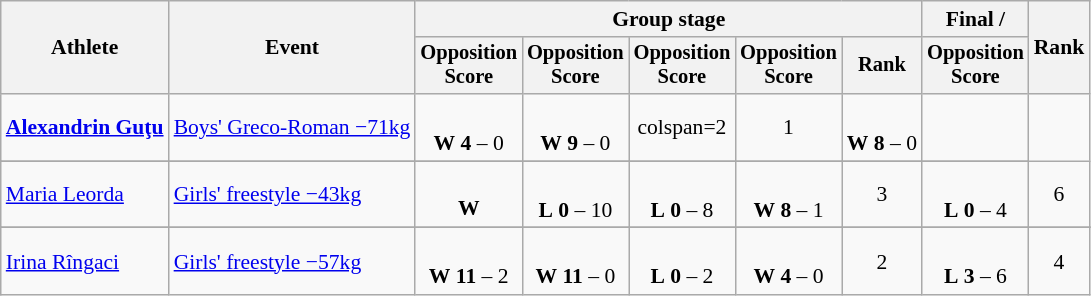<table class="wikitable" style="font-size:90%">
<tr>
<th rowspan=2>Athlete</th>
<th rowspan=2>Event</th>
<th colspan=5>Group stage</th>
<th>Final / </th>
<th rowspan=2>Rank</th>
</tr>
<tr style="font-size:95%">
<th>Opposition<br>Score</th>
<th>Opposition<br>Score</th>
<th>Opposition<br>Score</th>
<th>Opposition<br>Score</th>
<th>Rank</th>
<th>Opposition<br>Score</th>
</tr>
<tr align=center>
<td align=left><strong><a href='#'>Alexandrin Guţu</a></strong></td>
<td align=left><a href='#'>Boys' Greco-Roman −71kg</a></td>
<td><br><strong>W</strong> <strong>4</strong> – 0 <sup></sup></td>
<td><br><strong>W</strong> <strong>9</strong> – 0 <sup></sup></td>
<td>colspan=2 </td>
<td>1 </td>
<td><br><strong>W</strong> <strong>8</strong> – 0 <sup></sup></td>
<td></td>
</tr>
<tr>
</tr>
<tr align=center>
<td align=left><a href='#'>Maria Leorda</a></td>
<td align=left><a href='#'>Girls' freestyle −43kg</a></td>
<td><br><strong>W</strong> <strong></strong></td>
<td><br><strong>L</strong> <strong>0</strong> – 10 <sup></sup></td>
<td><br><strong>L</strong> <strong>0</strong> – 8 <sup></sup></td>
<td><br><strong>W</strong> <strong>8</strong> – 1 <sup></sup></td>
<td>3 </td>
<td><br><strong>L</strong> <strong>0</strong> – 4 <sup></sup></td>
<td>6</td>
</tr>
<tr>
</tr>
<tr align=center>
<td align=left><a href='#'>Irina Rîngaci</a></td>
<td align=left><a href='#'>Girls' freestyle −57kg</a></td>
<td><br><strong>W</strong> <strong>11</strong> – 2 <sup></sup></td>
<td><br><strong>W</strong> <strong>11</strong> – 0 <sup></sup></td>
<td><br><strong>L</strong> <strong>0</strong> – 2 <sup></sup></td>
<td><br><strong>W</strong> <strong>4</strong> – 0 <sup></sup></td>
<td>2 </td>
<td><br><strong>L</strong> <strong>3</strong> – 6 <sup></sup></td>
<td>4</td>
</tr>
</table>
